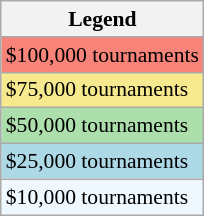<table class=wikitable style="font-size:90%">
<tr>
<th>Legend</th>
</tr>
<tr style="background:#f88379;">
<td>$100,000 tournaments</td>
</tr>
<tr style="background:#f7e98e;">
<td>$75,000 tournaments</td>
</tr>
<tr style="background:#addfad;">
<td>$50,000 tournaments</td>
</tr>
<tr style="background:lightblue;">
<td>$25,000 tournaments</td>
</tr>
<tr style="background:#f0f8ff;">
<td>$10,000 tournaments</td>
</tr>
</table>
